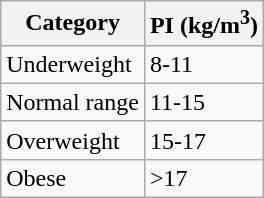<table class="wikitable">
<tr>
<th>Category</th>
<th>PI (kg/m<sup>3</sup>)</th>
</tr>
<tr>
<td>Underweight</td>
<td>8-11</td>
</tr>
<tr>
<td>Normal range</td>
<td>11-15</td>
</tr>
<tr>
<td>Overweight</td>
<td>15-17</td>
</tr>
<tr>
<td>Obese</td>
<td>>17</td>
</tr>
</table>
